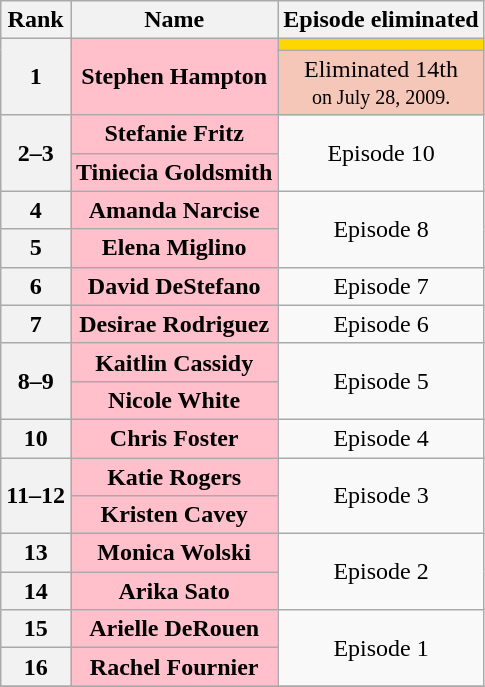<table class="wikitable" style="text-align:center">
<tr>
<th>Rank</th>
<th>Name</th>
<th>Episode eliminated</th>
</tr>
<tr>
<th rowspan="2">1</th>
<td rowspan="2" bgcolor="Pink"><strong>Stephen Hampton</strong></td>
<td bgcolor="gold"></td>
</tr>
<tr>
<td style="background:#f4c7b8; text-align:center;">Eliminated 14th<br><small>on July 28, 2009.</small></td>
</tr>
<tr>
<th rowspan="2">2–3</th>
<td bgcolor="pink"><strong>Stefanie Fritz</strong></td>
<td rowspan="2">Episode 10</td>
</tr>
<tr>
<td bgcolor="pink"><strong>Tiniecia Goldsmith</strong></td>
</tr>
<tr>
<th>4</th>
<td bgcolor="pink"><strong>Amanda Narcise</strong></td>
<td rowspan="2">Episode 8</td>
</tr>
<tr>
<th>5</th>
<td bgcolor="pink"><strong>Elena Miglino</strong></td>
</tr>
<tr>
<th>6</th>
<td bgcolor="Pink"><strong>David DeStefano</strong></td>
<td>Episode 7</td>
</tr>
<tr>
<th>7</th>
<td bgcolor="pink"><strong>Desirae Rodriguez</strong></td>
<td>Episode 6</td>
</tr>
<tr>
<th rowspan="2">8–9</th>
<td bgcolor="pink"><strong>Kaitlin Cassidy</strong></td>
<td rowspan="2">Episode 5</td>
</tr>
<tr>
<td bgcolor="pink"><strong>Nicole White</strong></td>
</tr>
<tr>
<th>10</th>
<td bgcolor="pink"><strong>Chris Foster</strong></td>
<td>Episode 4</td>
</tr>
<tr>
<th rowspan="2">11–12</th>
<td bgcolor="pink"><strong>Katie Rogers</strong></td>
<td rowspan="2">Episode 3</td>
</tr>
<tr>
<td bgcolor="pink"><strong>Kristen Cavey</strong></td>
</tr>
<tr>
<th>13</th>
<td bgcolor="pink"><strong>Monica Wolski</strong></td>
<td rowspan="2">Episode 2</td>
</tr>
<tr>
<th>14</th>
<td bgcolor="pink"><strong>Arika Sato</strong></td>
</tr>
<tr>
<th>15</th>
<td bgcolor="pink"><strong>Arielle DeRouen</strong></td>
<td rowspan="2">Episode 1</td>
</tr>
<tr>
<th>16</th>
<td bgcolor="pink"><strong>Rachel Fournier</strong></td>
</tr>
<tr>
</tr>
</table>
